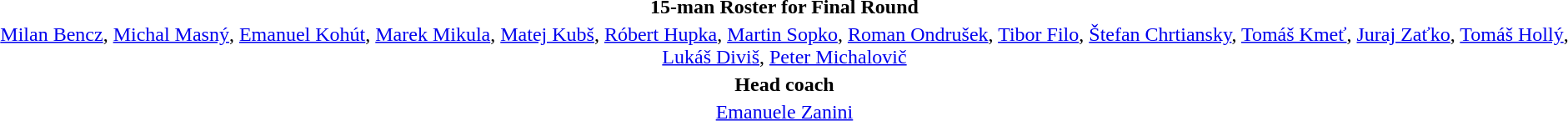<table style="text-align: center; margin-top: 2em; margin-left: auto; margin-right: auto">
<tr>
<td><strong>15-man Roster for Final Round</strong></td>
</tr>
<tr>
<td><a href='#'>Milan Bencz</a>, <a href='#'>Michal Masný</a>, <a href='#'>Emanuel Kohút</a>, <a href='#'>Marek Mikula</a>, <a href='#'>Matej Kubš</a>, <a href='#'>Róbert Hupka</a>, <a href='#'>Martin Sopko</a>, <a href='#'>Roman Ondrušek</a>, <a href='#'>Tibor Filo</a>, <a href='#'>Štefan Chrtiansky</a>, <a href='#'>Tomáš Kmeť</a>, <a href='#'>Juraj Zaťko</a>, <a href='#'>Tomáš Hollý</a>, <a href='#'>Lukáš Diviš</a>, <a href='#'>Peter Michalovič</a></td>
</tr>
<tr>
<td><strong>Head coach</strong></td>
</tr>
<tr>
<td><a href='#'>Emanuele Zanini</a></td>
</tr>
</table>
